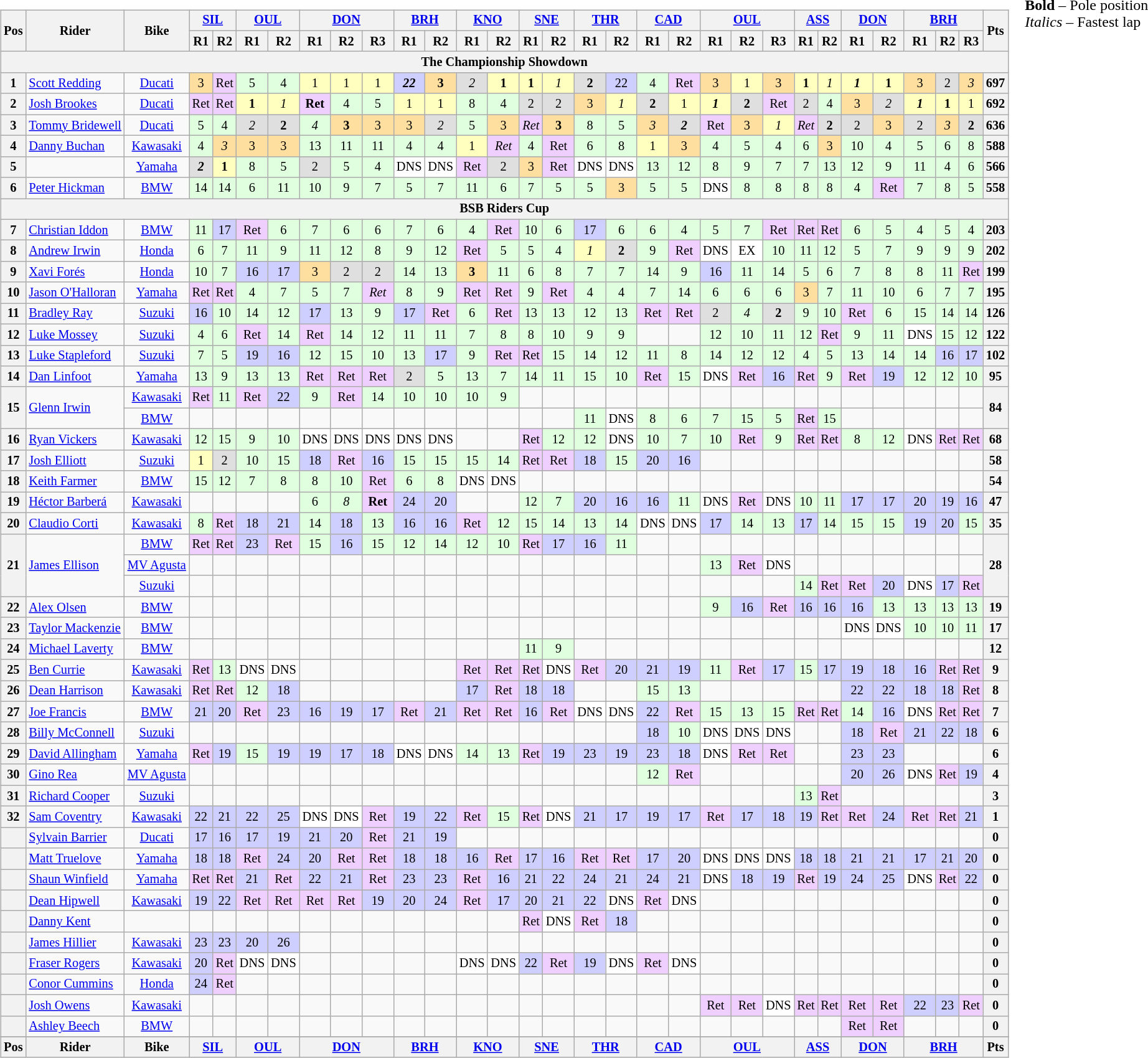<table>
<tr>
<td><br><table class="wikitable" style="font-size: 85%; text-align: center;">
<tr valign="top">
<th valign="middle" rowspan=2>Pos</th>
<th valign="middle" rowspan=2>Rider</th>
<th valign="middle" rowspan=2>Bike</th>
<th colspan=2><a href='#'>SIL</a><br></th>
<th colspan=2><a href='#'>OUL</a><br></th>
<th colspan=3><a href='#'>DON</a><br></th>
<th colspan=2><a href='#'>BRH</a><br></th>
<th colspan=2><a href='#'>KNO</a><br></th>
<th colspan=2><a href='#'>SNE</a><br></th>
<th colspan=2><a href='#'>THR</a><br></th>
<th colspan=2><a href='#'>CAD</a><br></th>
<th colspan=3><a href='#'>OUL</a><br></th>
<th colspan=2><a href='#'>ASS</a><br></th>
<th colspan=2><a href='#'>DON</a><br></th>
<th colspan=3><a href='#'>BRH</a><br></th>
<th valign="middle" rowspan=2>Pts</th>
</tr>
<tr>
<th>R1</th>
<th>R2</th>
<th>R1</th>
<th>R2</th>
<th>R1</th>
<th>R2</th>
<th>R3</th>
<th>R1</th>
<th>R2</th>
<th>R1</th>
<th>R2</th>
<th>R1</th>
<th>R2</th>
<th>R1</th>
<th>R2</th>
<th>R1</th>
<th>R2</th>
<th>R1</th>
<th>R2</th>
<th>R3</th>
<th>R1</th>
<th>R2</th>
<th>R1</th>
<th>R2</th>
<th>R1</th>
<th>R2</th>
<th>R3</th>
</tr>
<tr>
<th colspan=31>The Championship Showdown</th>
</tr>
<tr>
<th>1</th>
<td align="left"> <a href='#'>Scott Redding</a></td>
<td><a href='#'>Ducati</a></td>
<td style="background:#ffdf9f;">3</td>
<td style="background:#efcfff;">Ret</td>
<td style="background:#dfffdf;">5</td>
<td style="background:#dfffdf;">4</td>
<td style="background:#ffffbf;">1</td>
<td style="background:#ffffbf;">1</td>
<td style="background:#ffffbf;">1</td>
<td style="background:#cfcfff;"><strong><em>22</em></strong></td>
<td style="background:#ffdf9f;"><strong>3</strong></td>
<td style="background:#dfdfdf;"><em>2</em></td>
<td style="background:#ffffbf;"><strong>1</strong></td>
<td style="background:#ffffbf;"><strong>1</strong></td>
<td style="background:#ffffbf;"><em>1</em></td>
<td style="background:#dfdfdf;"><strong>2</strong></td>
<td style="background:#cfcfff;">22</td>
<td style="background:#dfffdf;">4</td>
<td style="background:#efcfff;">Ret</td>
<td style="background:#ffdf9f;">3</td>
<td style="background:#ffffbf;">1</td>
<td style="background:#ffdf9f;">3</td>
<td style="background:#ffffbf;"><strong>1</strong></td>
<td style="background:#ffffbf;"><em>1</em></td>
<td style="background:#ffffbf;"><strong><em>1</em></strong></td>
<td style="background:#ffffbf;"><strong>1</strong></td>
<td style="background:#ffdf9f;">3</td>
<td style="background:#dfdfdf;">2</td>
<td style="background:#ffdf9f;"><em>3</em></td>
<th>697</th>
</tr>
<tr>
<th>2</th>
<td align="left"> <a href='#'>Josh Brookes</a></td>
<td><a href='#'>Ducati</a></td>
<td style="background:#efcfff;">Ret</td>
<td style="background:#efcfff;">Ret</td>
<td style="background:#ffffbf;"><strong>1</strong></td>
<td style="background:#ffffbf;"><em>1</em></td>
<td style="background:#efcfff;"><strong>Ret</strong></td>
<td style="background:#dfffdf;">4</td>
<td style="background:#dfffdf;">5</td>
<td style="background:#ffffbf;">1</td>
<td style="background:#ffffbf;">1</td>
<td style="background:#dfffdf;">8</td>
<td style="background:#dfffdf;">4</td>
<td style="background:#dfdfdf;">2</td>
<td style="background:#dfdfdf;">2</td>
<td style="background:#ffdf9f;">3</td>
<td style="background:#ffffbf;"><em>1</em></td>
<td style="background:#dfdfdf;"><strong>2</strong></td>
<td style="background:#ffffbf;">1</td>
<td style="background:#ffffbf;"><strong><em>1</em></strong></td>
<td style="background:#dfdfdf;"><strong>2</strong></td>
<td style="background:#efcfff;">Ret</td>
<td style="background:#dfdfdf;">2</td>
<td style="background:#dfffdf;">4</td>
<td style="background:#ffdf9f;">3</td>
<td style="background:#dfdfdf;"><em>2</em></td>
<td style="background:#ffffbf;"><strong><em>1</em></strong></td>
<td style="background:#ffffbf;"><strong>1</strong></td>
<td style="background:#ffffbf;">1</td>
<th>692</th>
</tr>
<tr>
<th>3</th>
<td align="left"> <a href='#'>Tommy Bridewell</a></td>
<td><a href='#'>Ducati</a></td>
<td style="background:#dfffdf;">5</td>
<td style="background:#dfffdf;">4</td>
<td style="background:#dfdfdf;"><em>2</em></td>
<td style="background:#dfdfdf;"><strong>2</strong></td>
<td style="background:#dfffdf;"><em>4</em></td>
<td style="background:#ffdf9f;"><strong>3</strong></td>
<td style="background:#ffdf9f;">3</td>
<td style="background:#ffdf9f;">3</td>
<td style="background:#dfdfdf;"><em>2</em></td>
<td style="background:#dfffdf;">5</td>
<td style="background:#ffdf9f;">3</td>
<td style="background:#efcfff;"><em>Ret</em></td>
<td style="background:#ffdf9f;"><strong>3</strong></td>
<td style="background:#dfffdf;">8</td>
<td style="background:#dfffdf;">5</td>
<td style="background:#ffdf9f;"><em>3</em></td>
<td style="background:#dfdfdf;"><strong><em>2</em></strong></td>
<td style="background:#efcfff;">Ret</td>
<td style="background:#ffdf9f;">3</td>
<td style="background:#ffffbf;"><em>1</em></td>
<td style="background:#efcfff;"><em>Ret</em></td>
<td style="background:#dfdfdf;"><strong>2</strong></td>
<td style="background:#dfdfdf;">2</td>
<td style="background:#ffdf9f;">3</td>
<td style="background:#dfdfdf;">2</td>
<td style="background:#ffdf9f;"><em>3</em></td>
<td style="background:#dfdfdf;"><strong>2</strong></td>
<th>636</th>
</tr>
<tr>
<th>4</th>
<td align="left"> <a href='#'>Danny Buchan</a></td>
<td><a href='#'>Kawasaki</a></td>
<td style="background:#dfffdf;">4</td>
<td style="background:#ffdf9f;"><em>3</em></td>
<td style="background:#ffdf9f;">3</td>
<td style="background:#ffdf9f;">3</td>
<td style="background:#dfffdf;">13</td>
<td style="background:#dfffdf;">11</td>
<td style="background:#dfffdf;">11</td>
<td style="background:#dfffdf;">4</td>
<td style="background:#dfffdf;">4</td>
<td style="background:#ffffbf;">1</td>
<td style="background:#efcfff;"><em>Ret</em></td>
<td style="background:#dfffdf;">4</td>
<td style="background:#efcfff;">Ret</td>
<td style="background:#dfffdf;">6</td>
<td style="background:#dfffdf;">8</td>
<td style="background:#ffffbf;">1</td>
<td style="background:#ffdf9f;">3</td>
<td style="background:#dfffdf;">4</td>
<td style="background:#dfffdf;">5</td>
<td style="background:#dfffdf;">4</td>
<td style="background:#dfffdf;">6</td>
<td style="background:#ffdf9f;">3</td>
<td style="background:#dfffdf;">10</td>
<td style="background:#dfffdf;">4</td>
<td style="background:#dfffdf;">5</td>
<td style="background:#dfffdf;">6</td>
<td style="background:#dfffdf;">8</td>
<th>588</th>
</tr>
<tr>
<th>5</th>
<td align="left"></td>
<td><a href='#'>Yamaha</a></td>
<td style="background:#dfdfdf;"><strong><em>2</em></strong></td>
<td style="background:#ffffbf;"><strong>1</strong></td>
<td style="background:#dfffdf;">8</td>
<td style="background:#dfffdf;">5</td>
<td style="background:#dfdfdf;">2</td>
<td style="background:#dfffdf;">5</td>
<td style="background:#dfffdf;">4</td>
<td style="background:#ffffff;">DNS</td>
<td style="background:#ffffff;">DNS</td>
<td style="background:#efcfff;">Ret</td>
<td style="background:#dfdfdf;">2</td>
<td style="background:#ffdf9f;">3</td>
<td style="background:#efcfff;">Ret</td>
<td style="background:#ffffff;">DNS</td>
<td style="background:#ffffff;">DNS</td>
<td style="background:#dfffdf;">13</td>
<td style="background:#dfffdf;">12</td>
<td style="background:#dfffdf;">8</td>
<td style="background:#dfffdf;">9</td>
<td style="background:#dfffdf;">7</td>
<td style="background:#dfffdf;">7</td>
<td style="background:#dfffdf;">13</td>
<td style="background:#dfffdf;">12</td>
<td style="background:#dfffdf;">9</td>
<td style="background:#dfffdf;">11</td>
<td style="background:#dfffdf;">4</td>
<td style="background:#dfffdf;">6</td>
<th>566</th>
</tr>
<tr>
<th>6</th>
<td align="left"> <a href='#'>Peter Hickman</a></td>
<td><a href='#'>BMW</a></td>
<td style="background:#dfffdf;">14</td>
<td style="background:#dfffdf;">14</td>
<td style="background:#dfffdf;">6</td>
<td style="background:#dfffdf;">11</td>
<td style="background:#dfffdf;">10</td>
<td style="background:#dfffdf;">9</td>
<td style="background:#dfffdf;">7</td>
<td style="background:#dfffdf;">5</td>
<td style="background:#dfffdf;">7</td>
<td style="background:#dfffdf;">11</td>
<td style="background:#dfffdf;">6</td>
<td style="background:#dfffdf;">7</td>
<td style="background:#dfffdf;">5</td>
<td style="background:#dfffdf;">5</td>
<td style="background:#ffdf9f;">3</td>
<td style="background:#dfffdf;">5</td>
<td style="background:#dfffdf;">5</td>
<td style="background:#ffffff;">DNS</td>
<td style="background:#dfffdf;">8</td>
<td style="background:#dfffdf;">8</td>
<td style="background:#dfffdf;">8</td>
<td style="background:#dfffdf;">8</td>
<td style="background:#dfffdf;">4</td>
<td style="background:#efcfff;">Ret</td>
<td style="background:#dfffdf;">7</td>
<td style="background:#dfffdf;">8</td>
<td style="background:#dfffdf;">5</td>
<th>558</th>
</tr>
<tr>
<th colspan="31">BSB Riders Cup</th>
</tr>
<tr>
<th>7</th>
<td align="left"> <a href='#'>Christian Iddon</a></td>
<td><a href='#'>BMW</a></td>
<td style="background:#dfffdf;">11</td>
<td style="background:#cfcfff;">17</td>
<td style="background:#efcfff;">Ret</td>
<td style="background:#dfffdf;">6</td>
<td style="background:#dfffdf;">7</td>
<td style="background:#dfffdf;">6</td>
<td style="background:#dfffdf;">6</td>
<td style="background:#dfffdf;">7</td>
<td style="background:#dfffdf;">6</td>
<td style="background:#dfffdf;">4</td>
<td style="background:#efcfff;">Ret</td>
<td style="background:#dfffdf;">10</td>
<td style="background:#dfffdf;">6</td>
<td style="background:#cfcfff;">17</td>
<td style="background:#dfffdf;">6</td>
<td style="background:#dfffdf;">6</td>
<td style="background:#dfffdf;">4</td>
<td style="background:#dfffdf;">5</td>
<td style="background:#dfffdf;">7</td>
<td style="background:#efcfff;">Ret</td>
<td style="background:#efcfff;">Ret</td>
<td style="background:#efcfff;">Ret</td>
<td style="background:#dfffdf;">6</td>
<td style="background:#dfffdf;">5</td>
<td style="background:#dfffdf;">4</td>
<td style="background:#dfffdf;">5</td>
<td style="background:#dfffdf;">4</td>
<th>203</th>
</tr>
<tr>
<th>8</th>
<td align="left"> <a href='#'>Andrew Irwin</a></td>
<td><a href='#'>Honda</a></td>
<td style="background:#dfffdf;">6</td>
<td style="background:#dfffdf;">7</td>
<td style="background:#dfffdf;">11</td>
<td style="background:#dfffdf;">9</td>
<td style="background:#dfffdf;">11</td>
<td style="background:#dfffdf;">12</td>
<td style="background:#dfffdf;">8</td>
<td style="background:#dfffdf;">9</td>
<td style="background:#dfffdf;">12</td>
<td style="background:#efcfff;">Ret</td>
<td style="background:#dfffdf;">5</td>
<td style="background:#dfffdf;">5</td>
<td style="background:#dfffdf;">4</td>
<td style="background:#ffffbf;"><em>1</em></td>
<td style="background:#dfdfdf;"><strong>2</strong></td>
<td style="background:#dfffdf;">9</td>
<td style="background:#efcfff;">Ret</td>
<td style="background:#ffffff;">DNS</td>
<td style="background:#ffffff;">EX</td>
<td style="background:#dfffdf;">10</td>
<td style="background:#dfffdf;">11</td>
<td style="background:#dfffdf;">12</td>
<td style="background:#dfffdf;">5</td>
<td style="background:#dfffdf;">7</td>
<td style="background:#dfffdf;">9</td>
<td style="background:#dfffdf;">9</td>
<td style="background:#dfffdf;">9</td>
<th>202</th>
</tr>
<tr>
<th>9</th>
<td align="left"> <a href='#'>Xavi Forés</a></td>
<td><a href='#'>Honda</a></td>
<td style="background:#dfffdf;">10</td>
<td style="background:#dfffdf;">7</td>
<td style="background:#cfcfff;">16</td>
<td style="background:#cfcfff;">17</td>
<td style="background:#ffdf9f;">3</td>
<td style="background:#dfdfdf;">2</td>
<td style="background:#dfdfdf;">2</td>
<td style="background:#dfffdf;">14</td>
<td style="background:#dfffdf;">13</td>
<td style="background:#ffdf9f;"><strong>3</strong></td>
<td style="background:#dfffdf;">11</td>
<td style="background:#dfffdf;">6</td>
<td style="background:#dfffdf;">8</td>
<td style="background:#dfffdf;">7</td>
<td style="background:#dfffdf;">7</td>
<td style="background:#dfffdf;">14</td>
<td style="background:#dfffdf;">9</td>
<td style="background:#cfcfff;">16</td>
<td style="background:#dfffdf;">11</td>
<td style="background:#dfffdf;">14</td>
<td style="background:#dfffdf;">5</td>
<td style="background:#dfffdf;">6</td>
<td style="background:#dfffdf;">7</td>
<td style="background:#dfffdf;">8</td>
<td style="background:#dfffdf;">8</td>
<td style="background:#dfffdf;">11</td>
<td style="background:#efcfff;">Ret</td>
<th>199</th>
</tr>
<tr>
<th>10</th>
<td align="left"> <a href='#'>Jason O'Halloran</a></td>
<td><a href='#'>Yamaha</a></td>
<td style="background:#efcfff;">Ret</td>
<td style="background:#efcfff;">Ret</td>
<td style="background:#dfffdf;">4</td>
<td style="background:#dfffdf;">7</td>
<td style="background:#dfffdf;">5</td>
<td style="background:#dfffdf;">7</td>
<td style="background:#efcfff;"><em>Ret</em></td>
<td style="background:#dfffdf;">8</td>
<td style="background:#dfffdf;">9</td>
<td style="background:#efcfff;">Ret</td>
<td style="background:#efcfff;">Ret</td>
<td style="background:#dfffdf;">9</td>
<td style="background:#efcfff;">Ret</td>
<td style="background:#dfffdf;">4</td>
<td style="background:#dfffdf;">4</td>
<td style="background:#dfffdf;">7</td>
<td style="background:#dfffdf;">14</td>
<td style="background:#dfffdf;">6</td>
<td style="background:#dfffdf;">6</td>
<td style="background:#dfffdf;">6</td>
<td style="background:#ffdf9f;">3</td>
<td style="background:#dfffdf;">7</td>
<td style="background:#dfffdf;">11</td>
<td style="background:#dfffdf;">10</td>
<td style="background:#dfffdf;">6</td>
<td style="background:#dfffdf;">7</td>
<td style="background:#dfffdf;">7</td>
<th>195</th>
</tr>
<tr>
<th>11</th>
<td align="left"> <a href='#'>Bradley Ray</a></td>
<td><a href='#'>Suzuki</a></td>
<td style="background:#cfcfff;">16</td>
<td style="background:#dfffdf;">10</td>
<td style="background:#dfffdf;">14</td>
<td style="background:#dfffdf;">12</td>
<td style="background:#cfcfff;">17</td>
<td style="background:#dfffdf;">13</td>
<td style="background:#dfffdf;">9</td>
<td style="background:#cfcfff;">17</td>
<td style="background:#efcfff;">Ret</td>
<td style="background:#dfffdf;">6</td>
<td style="background:#efcfff;">Ret</td>
<td style="background:#dfffdf;">13</td>
<td style="background:#dfffdf;">13</td>
<td style="background:#dfffdf;">12</td>
<td style="background:#dfffdf;">13</td>
<td style="background:#efcfff;">Ret</td>
<td style="background:#efcfff;">Ret</td>
<td style="background:#dfdfdf;">2</td>
<td style="background:#dfffdf;"><em>4</em></td>
<td style="background:#dfdfdf;"><strong>2</strong></td>
<td style="background:#dfffdf;">9</td>
<td style="background:#dfffdf;">10</td>
<td style="background:#efcfff;">Ret</td>
<td style="background:#dfffdf;">6</td>
<td style="background:#dfffdf;">15</td>
<td style="background:#dfffdf;">14</td>
<td style="background:#dfffdf;">14</td>
<th>126</th>
</tr>
<tr>
<th>12</th>
<td align="left"> <a href='#'>Luke Mossey</a></td>
<td><a href='#'>Suzuki</a></td>
<td style="background:#dfffdf;">4</td>
<td style="background:#dfffdf;">6</td>
<td style="background:#efcfff;">Ret</td>
<td style="background:#dfffdf;">14</td>
<td style="background:#efcfff;">Ret</td>
<td style="background:#dfffdf;">14</td>
<td style="background:#dfffdf;">12</td>
<td style="background:#dfffdf;">11</td>
<td style="background:#dfffdf;">11</td>
<td style="background:#dfffdf;">7</td>
<td style="background:#dfffdf;">8</td>
<td style="background:#dfffdf;">8</td>
<td style="background:#dfffdf;">10</td>
<td style="background:#dfffdf;">9</td>
<td style="background:#dfffdf;">9</td>
<td></td>
<td></td>
<td style="background:#dfffdf;">12</td>
<td style="background:#dfffdf;">10</td>
<td style="background:#dfffdf;">11</td>
<td style="background:#dfffdf;">12</td>
<td style="background:#efcfff;">Ret</td>
<td style="background:#dfffdf;">9</td>
<td style="background:#dfffdf;">11</td>
<td style="background:#ffffff;">DNS</td>
<td style="background:#dfffdf;">15</td>
<td style="background:#dfffdf;">12</td>
<th>122</th>
</tr>
<tr>
<th>13</th>
<td align="left"> <a href='#'>Luke Stapleford</a></td>
<td><a href='#'>Suzuki</a></td>
<td style="background:#dfffdf;">7</td>
<td style="background:#dfffdf;">5</td>
<td style="background:#cfcfff;">19</td>
<td style="background:#cfcfff;">16</td>
<td style="background:#dfffdf;">12</td>
<td style="background:#dfffdf;">15</td>
<td style="background:#dfffdf;">10</td>
<td style="background:#dfffdf;">13</td>
<td style="background:#cfcfff;">17</td>
<td style="background:#dfffdf;">9</td>
<td style="background:#efcfff;">Ret</td>
<td style="background:#efcfff;">Ret</td>
<td style="background:#dfffdf;">15</td>
<td style="background:#dfffdf;">14</td>
<td style="background:#dfffdf;">12</td>
<td style="background:#dfffdf;">11</td>
<td style="background:#dfffdf;">8</td>
<td style="background:#dfffdf;">14</td>
<td style="background:#dfffdf;">12</td>
<td style="background:#dfffdf;">12</td>
<td style="background:#dfffdf;">4</td>
<td style="background:#dfffdf;">5</td>
<td style="background:#dfffdf;">13</td>
<td style="background:#dfffdf;">14</td>
<td style="background:#dfffdf;">14</td>
<td style="background:#cfcfff;">16</td>
<td style="background:#cfcfff;">17</td>
<th>102</th>
</tr>
<tr>
<th>14</th>
<td align="left"> <a href='#'>Dan Linfoot</a></td>
<td><a href='#'>Yamaha</a></td>
<td style="background:#dfffdf;">13</td>
<td style="background:#dfffdf;">9</td>
<td style="background:#dfffdf;">13</td>
<td style="background:#dfffdf;">13</td>
<td style="background:#efcfff;">Ret</td>
<td style="background:#efcfff;">Ret</td>
<td style="background:#efcfff;">Ret</td>
<td style="background:#dfdfdf;">2</td>
<td style="background:#dfffdf;">5</td>
<td style="background:#dfffdf;">13</td>
<td style="background:#dfffdf;">7</td>
<td style="background:#dfffdf;">14</td>
<td style="background:#dfffdf;">11</td>
<td style="background:#dfffdf;">15</td>
<td style="background:#dfffdf;">10</td>
<td style="background:#efcfff;">Ret</td>
<td style="background:#dfffdf;">15</td>
<td style="background:#ffffff;">DNS</td>
<td style="background:#efcfff;">Ret</td>
<td style="background:#cfcfff;">16</td>
<td style="background:#efcfff;">Ret</td>
<td style="background:#dfffdf;">9</td>
<td style="background:#efcfff;">Ret</td>
<td style="background:#cfcfff;">19</td>
<td style="background:#dfffdf;">12</td>
<td style="background:#dfffdf;">12</td>
<td style="background:#dfffdf;">10</td>
<th>95</th>
</tr>
<tr>
<th rowspan=2>15</th>
<td rowspan=2 align="left"> <a href='#'>Glenn Irwin</a></td>
<td><a href='#'>Kawasaki</a></td>
<td style="background:#efcfff;">Ret</td>
<td style="background:#dfffdf;">11</td>
<td style="background:#efcfff;">Ret</td>
<td style="background:#cfcfff;">22</td>
<td style="background:#dfffdf;">9</td>
<td style="background:#efcfff;">Ret</td>
<td style="background:#dfffdf;">14</td>
<td style="background:#dfffdf;">10</td>
<td style="background:#dfffdf;">10</td>
<td style="background:#dfffdf;">10</td>
<td style="background:#dfffdf;">9</td>
<td></td>
<td></td>
<td></td>
<td></td>
<td></td>
<td></td>
<td></td>
<td></td>
<td></td>
<td></td>
<td></td>
<td></td>
<td></td>
<td></td>
<td></td>
<td></td>
<th rowspan=2>84</th>
</tr>
<tr>
<td><a href='#'>BMW</a></td>
<td></td>
<td></td>
<td></td>
<td></td>
<td></td>
<td></td>
<td></td>
<td></td>
<td></td>
<td></td>
<td></td>
<td></td>
<td></td>
<td style="background:#dfffdf;">11</td>
<td style="background:#ffffff;">DNS</td>
<td style="background:#dfffdf;">8</td>
<td style="background:#dfffdf;">6</td>
<td style="background:#dfffdf;">7</td>
<td style="background:#dfffdf;">15</td>
<td style="background:#dfffdf;">5</td>
<td style="background:#efcfff;">Ret</td>
<td style="background:#dfffdf;">15</td>
<td></td>
<td></td>
<td></td>
<td></td>
<td></td>
</tr>
<tr>
<th>16</th>
<td align="left"> <a href='#'>Ryan Vickers</a></td>
<td><a href='#'>Kawasaki</a></td>
<td style="background:#dfffdf;">12</td>
<td style="background:#dfffdf;">15</td>
<td style="background:#dfffdf;">9</td>
<td style="background:#dfffdf;">10</td>
<td style="background:#ffffff;">DNS</td>
<td style="background:#ffffff;">DNS</td>
<td style="background:#ffffff;">DNS</td>
<td style="background:#ffffff;">DNS</td>
<td style="background:#ffffff;">DNS</td>
<td></td>
<td></td>
<td style="background:#efcfff;">Ret</td>
<td style="background:#dfffdf;">12</td>
<td style="background:#dfffdf;">12</td>
<td style="background:#ffffff;">DNS</td>
<td style="background:#dfffdf;">10</td>
<td style="background:#dfffdf;">7</td>
<td style="background:#dfffdf;">10</td>
<td style="background:#efcfff;">Ret</td>
<td style="background:#dfffdf;">9</td>
<td style="background:#efcfff;">Ret</td>
<td style="background:#efcfff;">Ret</td>
<td style="background:#dfffdf;">8</td>
<td style="background:#dfffdf;">12</td>
<td style="background:#ffffff;">DNS</td>
<td style="background:#efcfff;">Ret</td>
<td style="background:#efcfff;">Ret</td>
<th>68</th>
</tr>
<tr>
<th>17</th>
<td align="left"> <a href='#'>Josh Elliott</a></td>
<td><a href='#'>Suzuki</a></td>
<td style="background:#ffffbf;">1</td>
<td style="background:#dfdfdf;">2</td>
<td style="background:#dfffdf;">10</td>
<td style="background:#dfffdf;">15</td>
<td style="background:#cfcfff;">18</td>
<td style="background:#efcfff;">Ret</td>
<td style="background:#cfcfff;">16</td>
<td style="background:#dfffdf;">15</td>
<td style="background:#dfffdf;">15</td>
<td style="background:#dfffdf;">15</td>
<td style="background:#dfffdf;">14</td>
<td style="background:#efcfff;">Ret</td>
<td style="background:#efcfff;">Ret</td>
<td style="background:#cfcfff;">18</td>
<td style="background:#dfffdf;">15</td>
<td style="background:#cfcfff;">20</td>
<td style="background:#cfcfff;">16</td>
<td></td>
<td></td>
<td></td>
<td></td>
<td></td>
<td></td>
<td></td>
<td></td>
<td></td>
<td></td>
<th>58</th>
</tr>
<tr>
<th>18</th>
<td align="left"> <a href='#'>Keith Farmer</a></td>
<td><a href='#'>BMW</a></td>
<td style="background:#dfffdf;">15</td>
<td style="background:#dfffdf;">12</td>
<td style="background:#dfffdf;">7</td>
<td style="background:#dfffdf;">8</td>
<td style="background:#dfffdf;">8</td>
<td style="background:#dfffdf;">10</td>
<td style="background:#efcfff;">Ret</td>
<td style="background:#dfffdf;">6</td>
<td style="background:#dfffdf;">8</td>
<td style="background:#ffffff;">DNS</td>
<td style="background:#ffffff;">DNS</td>
<td></td>
<td></td>
<td></td>
<td></td>
<td></td>
<td></td>
<td></td>
<td></td>
<td></td>
<td></td>
<td></td>
<td></td>
<td></td>
<td></td>
<td></td>
<td></td>
<th>54</th>
</tr>
<tr>
<th>19</th>
<td align="left"> <a href='#'>Héctor Barberá</a></td>
<td><a href='#'>Kawasaki</a></td>
<td></td>
<td></td>
<td></td>
<td></td>
<td style="background:#dfffdf;">6</td>
<td style="background:#dfffdf;"><em>8</em></td>
<td style="background:#efcfff;"><strong>Ret</strong></td>
<td style="background:#cfcfff;">24</td>
<td style="background:#cfcfff;">20</td>
<td></td>
<td></td>
<td style="background:#dfffdf;">12</td>
<td style="background:#dfffdf;">7</td>
<td style="background:#cfcfff;">20</td>
<td style="background:#cfcfff;">16</td>
<td style="background:#cfcfff;">16</td>
<td style="background:#dfffdf;">11</td>
<td style="background:#ffffff;">DNS</td>
<td style="background:#efcfff;">Ret</td>
<td style="background:#ffffff;">DNS</td>
<td style="background:#dfffdf;">10</td>
<td style="background:#dfffdf;">11</td>
<td style="background:#cfcfff;">17</td>
<td style="background:#cfcfff;">17</td>
<td style="background:#cfcfff;">20</td>
<td style="background:#cfcfff;">19</td>
<td style="background:#cfcfff;">16</td>
<th>47</th>
</tr>
<tr>
<th>20</th>
<td align="left"> <a href='#'>Claudio Corti</a></td>
<td><a href='#'>Kawasaki</a></td>
<td style="background:#dfffdf;">8</td>
<td style="background:#efcfff;">Ret</td>
<td style="background:#cfcfff;">18</td>
<td style="background:#cfcfff;">21</td>
<td style="background:#dfffdf;">14</td>
<td style="background:#cfcfff;">18</td>
<td style="background:#dfffdf;">13</td>
<td style="background:#cfcfff;">16</td>
<td style="background:#cfcfff;">16</td>
<td style="background:#efcfff;">Ret</td>
<td style="background:#dfffdf;">12</td>
<td style="background:#dfffdf;">15</td>
<td style="background:#dfffdf;">14</td>
<td style="background:#dfffdf;">13</td>
<td style="background:#dfffdf;">14</td>
<td style="background:#ffffff;">DNS</td>
<td style="background:#ffffff;">DNS</td>
<td style="background:#cfcfff;">17</td>
<td style="background:#dfffdf;">14</td>
<td style="background:#dfffdf;">13</td>
<td style="background:#cfcfff;">17</td>
<td style="background:#dfffdf;">14</td>
<td style="background:#dfffdf;">15</td>
<td style="background:#dfffdf;">15</td>
<td style="background:#cfcfff;">19</td>
<td style="background:#cfcfff;">20</td>
<td style="background:#dfffdf;">15</td>
<th>35</th>
</tr>
<tr>
<th rowspan=3>21</th>
<td rowspan=3 align="left"> <a href='#'>James Ellison</a></td>
<td><a href='#'>BMW</a></td>
<td style="background:#efcfff;">Ret</td>
<td style="background:#efcfff;">Ret</td>
<td style="background:#cfcfff;">23</td>
<td style="background:#efcfff;">Ret</td>
<td style="background:#dfffdf;">15</td>
<td style="background:#cfcfff;">16</td>
<td style="background:#dfffdf;">15</td>
<td style="background:#dfffdf;">12</td>
<td style="background:#dfffdf;">14</td>
<td style="background:#dfffdf;">12</td>
<td style="background:#dfffdf;">10</td>
<td style="background:#efcfff;">Ret</td>
<td style="background:#cfcfff;">17</td>
<td style="background:#cfcfff;">16</td>
<td style="background:#dfffdf;">11</td>
<td></td>
<td></td>
<td></td>
<td></td>
<td></td>
<td></td>
<td></td>
<td></td>
<td></td>
<td></td>
<td></td>
<td></td>
<th rowspan=3>28</th>
</tr>
<tr>
<td><a href='#'>MV Agusta</a></td>
<td></td>
<td></td>
<td></td>
<td></td>
<td></td>
<td></td>
<td></td>
<td></td>
<td></td>
<td></td>
<td></td>
<td></td>
<td></td>
<td></td>
<td></td>
<td></td>
<td></td>
<td style="background:#dfffdf;">13</td>
<td style="background:#efcfff;">Ret</td>
<td style="background:#ffffff;">DNS</td>
<td></td>
<td></td>
<td></td>
<td></td>
<td></td>
<td></td>
<td></td>
</tr>
<tr>
<td><a href='#'>Suzuki</a></td>
<td></td>
<td></td>
<td></td>
<td></td>
<td></td>
<td></td>
<td></td>
<td></td>
<td></td>
<td></td>
<td></td>
<td></td>
<td></td>
<td></td>
<td></td>
<td></td>
<td></td>
<td></td>
<td></td>
<td></td>
<td style="background:#dfffdf;">14</td>
<td style="background:#efcfff;">Ret</td>
<td style="background:#efcfff;">Ret</td>
<td style="background:#cfcfff;">20</td>
<td style="background:#ffffff;">DNS</td>
<td style="background:#cfcfff;">17</td>
<td style="background:#efcfff;">Ret</td>
</tr>
<tr>
<th>22</th>
<td align="left"> <a href='#'>Alex Olsen</a></td>
<td><a href='#'>BMW</a></td>
<td></td>
<td></td>
<td></td>
<td></td>
<td></td>
<td></td>
<td></td>
<td></td>
<td></td>
<td></td>
<td></td>
<td></td>
<td></td>
<td></td>
<td></td>
<td></td>
<td></td>
<td style="background:#dfffdf;">9</td>
<td style="background:#cfcfff;">16</td>
<td style="background:#efcfff;">Ret</td>
<td style="background:#cfcfff;">16</td>
<td style="background:#cfcfff;">16</td>
<td style="background:#cfcfff;">16</td>
<td style="background:#dfffdf;">13</td>
<td style="background:#dfffdf;">13</td>
<td style="background:#dfffdf;">13</td>
<td style="background:#dfffdf;">13</td>
<th>19</th>
</tr>
<tr>
<th>23</th>
<td align="left"> <a href='#'>Taylor Mackenzie</a></td>
<td><a href='#'>BMW</a></td>
<td></td>
<td></td>
<td></td>
<td></td>
<td></td>
<td></td>
<td></td>
<td></td>
<td></td>
<td></td>
<td></td>
<td></td>
<td></td>
<td></td>
<td></td>
<td></td>
<td></td>
<td></td>
<td></td>
<td></td>
<td></td>
<td></td>
<td style="background:#ffffff;">DNS</td>
<td style="background:#ffffff;">DNS</td>
<td style="background:#dfffdf;">10</td>
<td style="background:#dfffdf;">10</td>
<td style="background:#dfffdf;">11</td>
<th>17</th>
</tr>
<tr>
<th>24</th>
<td align="left"> <a href='#'>Michael Laverty</a></td>
<td><a href='#'>BMW</a></td>
<td></td>
<td></td>
<td></td>
<td></td>
<td></td>
<td></td>
<td></td>
<td></td>
<td></td>
<td></td>
<td></td>
<td style="background:#dfffdf;">11</td>
<td style="background:#dfffdf;">9</td>
<td></td>
<td></td>
<td></td>
<td></td>
<td></td>
<td></td>
<td></td>
<td></td>
<td></td>
<td></td>
<td></td>
<td></td>
<td></td>
<td></td>
<th>12</th>
</tr>
<tr>
<th>25</th>
<td align="left"> <a href='#'>Ben Currie</a></td>
<td><a href='#'>Kawasaki</a></td>
<td style="background:#efcfff;">Ret</td>
<td style="background:#dfffdf;">13</td>
<td style="background:#ffffff;">DNS</td>
<td style="background:#ffffff;">DNS</td>
<td></td>
<td></td>
<td></td>
<td></td>
<td></td>
<td style="background:#efcfff;">Ret</td>
<td style="background:#efcfff;">Ret</td>
<td style="background:#efcfff;">Ret</td>
<td style="background:#ffffff;">DNS</td>
<td style="background:#efcfff;">Ret</td>
<td style="background:#cfcfff;">20</td>
<td style="background:#cfcfff;">21</td>
<td style="background:#cfcfff;">19</td>
<td style="background:#dfffdf;">11</td>
<td style="background:#efcfff;">Ret</td>
<td style="background:#cfcfff;">17</td>
<td style="background:#dfffdf;">15</td>
<td style="background:#cfcfff;">17</td>
<td style="background:#cfcfff;">19</td>
<td style="background:#cfcfff;">18</td>
<td style="background:#cfcfff;">16</td>
<td style="background:#efcfff;">Ret</td>
<td style="background:#efcfff;">Ret</td>
<th>9</th>
</tr>
<tr>
<th>26</th>
<td align="left"> <a href='#'>Dean Harrison</a></td>
<td><a href='#'>Kawasaki</a></td>
<td style="background:#efcfff;">Ret</td>
<td style="background:#efcfff;">Ret</td>
<td style="background:#dfffdf;">12</td>
<td style="background:#cfcfff;">18</td>
<td></td>
<td></td>
<td></td>
<td></td>
<td></td>
<td style="background:#cfcfff;">17</td>
<td style="background:#efcfff;">Ret</td>
<td style="background:#cfcfff;">18</td>
<td style="background:#cfcfff;">18</td>
<td></td>
<td></td>
<td style="background:#dfffdf;">15</td>
<td style="background:#dfffdf;">13</td>
<td></td>
<td></td>
<td></td>
<td></td>
<td></td>
<td style="background:#cfcfff;">22</td>
<td style="background:#cfcfff;">22</td>
<td style="background:#cfcfff;">18</td>
<td style="background:#cfcfff;">18</td>
<td style="background:#efcfff;">Ret</td>
<th>8</th>
</tr>
<tr>
<th>27</th>
<td align="left"> <a href='#'>Joe Francis</a></td>
<td><a href='#'>BMW</a></td>
<td style="background:#cfcfff;">21</td>
<td style="background:#cfcfff;">20</td>
<td style="background:#efcfff;">Ret</td>
<td style="background:#cfcfff;">23</td>
<td style="background:#cfcfff;">16</td>
<td style="background:#cfcfff;">19</td>
<td style="background:#cfcfff;">17</td>
<td style="background:#efcfff;">Ret</td>
<td style="background:#cfcfff;">21</td>
<td style="background:#efcfff;">Ret</td>
<td style="background:#efcfff;">Ret</td>
<td style="background:#cfcfff;">16</td>
<td style="background:#efcfff;">Ret</td>
<td style="background:#ffffff;">DNS</td>
<td style="background:#ffffff;">DNS</td>
<td style="background:#cfcfff;">22</td>
<td style="background:#efcfff;">Ret</td>
<td style="background:#dfffdf;">15</td>
<td style="background:#dfffdf;">13</td>
<td style="background:#dfffdf;">15</td>
<td style="background:#efcfff;">Ret</td>
<td style="background:#efcfff;">Ret</td>
<td style="background:#dfffdf;">14</td>
<td style="background:#cfcfff;">16</td>
<td style="background:#ffffff;">DNS</td>
<td style="background:#efcfff;">Ret</td>
<td style="background:#efcfff;">Ret</td>
<th>7</th>
</tr>
<tr>
<th>28</th>
<td align="left"> <a href='#'>Billy McConnell</a></td>
<td><a href='#'>Suzuki</a></td>
<td></td>
<td></td>
<td></td>
<td></td>
<td></td>
<td></td>
<td></td>
<td></td>
<td></td>
<td></td>
<td></td>
<td></td>
<td></td>
<td></td>
<td></td>
<td style="background:#cfcfff;">18</td>
<td style="background:#dfffdf;">10</td>
<td style="background:#ffffff;">DNS</td>
<td style="background:#ffffff;">DNS</td>
<td style="background:#ffffff;">DNS</td>
<td></td>
<td></td>
<td style="background:#cfcfff;">18</td>
<td style="background:#efcfff;">Ret</td>
<td style="background:#cfcfff;">21</td>
<td style="background:#cfcfff;">22</td>
<td style="background:#cfcfff;">18</td>
<th>6</th>
</tr>
<tr>
<th>29</th>
<td align="left"> <a href='#'>David Allingham</a></td>
<td><a href='#'>Yamaha</a></td>
<td style="background:#efcfff;">Ret</td>
<td style="background:#cfcfff;">19</td>
<td style="background:#dfffdf;">15</td>
<td style="background:#cfcfff;">19</td>
<td style="background:#cfcfff;">19</td>
<td style="background:#cfcfff;">17</td>
<td style="background:#cfcfff;">18</td>
<td style="background:#ffffff;">DNS</td>
<td style="background:#ffffff;">DNS</td>
<td style="background:#dfffdf;">14</td>
<td style="background:#dfffdf;">13</td>
<td style="background:#efcfff;">Ret</td>
<td style="background:#cfcfff;">19</td>
<td style="background:#cfcfff;">23</td>
<td style="background:#cfcfff;">19</td>
<td style="background:#cfcfff;">23</td>
<td style="background:#cfcfff;">18</td>
<td style="background:#ffffff;">DNS</td>
<td style="background:#efcfff;">Ret</td>
<td style="background:#efcfff;">Ret</td>
<td></td>
<td></td>
<td style="background:#cfcfff;">23</td>
<td style="background:#cfcfff;">23</td>
<td></td>
<td></td>
<td></td>
<th>6</th>
</tr>
<tr>
<th>30</th>
<td align="left"> <a href='#'>Gino Rea</a></td>
<td><a href='#'>MV Agusta</a></td>
<td></td>
<td></td>
<td></td>
<td></td>
<td></td>
<td></td>
<td></td>
<td></td>
<td></td>
<td></td>
<td></td>
<td></td>
<td></td>
<td></td>
<td></td>
<td style="background:#dfffdf;">12</td>
<td style="background:#efcfff;">Ret</td>
<td></td>
<td></td>
<td></td>
<td></td>
<td></td>
<td style="background:#cfcfff;">20</td>
<td style="background:#cfcfff;">26</td>
<td style="background:#ffffff;">DNS</td>
<td style="background:#efcfff;">Ret</td>
<td style="background:#cfcfff;">19</td>
<th>4</th>
</tr>
<tr>
<th>31</th>
<td align="left"> <a href='#'>Richard Cooper</a></td>
<td><a href='#'>Suzuki</a></td>
<td></td>
<td></td>
<td></td>
<td></td>
<td></td>
<td></td>
<td></td>
<td></td>
<td></td>
<td></td>
<td></td>
<td></td>
<td></td>
<td></td>
<td></td>
<td></td>
<td></td>
<td></td>
<td></td>
<td></td>
<td style="background:#dfffdf;">13</td>
<td style="background:#efcfff;">Ret</td>
<td></td>
<td></td>
<td></td>
<td></td>
<td></td>
<th>3</th>
</tr>
<tr>
<th>32</th>
<td align="left"> <a href='#'>Sam Coventry</a></td>
<td><a href='#'>Kawasaki</a></td>
<td style="background:#cfcfff;">22</td>
<td style="background:#cfcfff;">21</td>
<td style="background:#cfcfff;">22</td>
<td style="background:#cfcfff;">25</td>
<td style="background:#ffffff;">DNS</td>
<td style="background:#ffffff;">DNS</td>
<td style="background:#efcfff;">Ret</td>
<td style="background:#cfcfff;">19</td>
<td style="background:#cfcfff;">22</td>
<td style="background:#efcfff;">Ret</td>
<td style="background:#dfffdf;">15</td>
<td style="background:#efcfff;">Ret</td>
<td style="background:#ffffff;">DNS</td>
<td style="background:#cfcfff;">21</td>
<td style="background:#cfcfff;">17</td>
<td style="background:#cfcfff;">19</td>
<td style="background:#cfcfff;">17</td>
<td style="background:#efcfff;">Ret</td>
<td style="background:#cfcfff;">17</td>
<td style="background:#cfcfff;">18</td>
<td style="background:#cfcfff;">19</td>
<td style="background:#efcfff;">Ret</td>
<td style="background:#efcfff;">Ret</td>
<td style="background:#cfcfff;">24</td>
<td style="background:#efcfff;">Ret</td>
<td style="background:#efcfff;">Ret</td>
<td style="background:#cfcfff;">21</td>
<th>1</th>
</tr>
<tr>
<th></th>
<td align="left"> <a href='#'>Sylvain Barrier</a></td>
<td><a href='#'>Ducati</a></td>
<td style="background:#cfcfff;">17</td>
<td style="background:#cfcfff;">16</td>
<td style="background:#cfcfff;">17</td>
<td style="background:#cfcfff;">19</td>
<td style="background:#cfcfff;">21</td>
<td style="background:#cfcfff;">20</td>
<td style="background:#efcfff;">Ret</td>
<td style="background:#cfcfff;">21</td>
<td style="background:#cfcfff;">19</td>
<td></td>
<td></td>
<td></td>
<td></td>
<td></td>
<td></td>
<td></td>
<td></td>
<td></td>
<td></td>
<td></td>
<td></td>
<td></td>
<td></td>
<td></td>
<td></td>
<td></td>
<td></td>
<th>0</th>
</tr>
<tr>
<th></th>
<td align="left"> <a href='#'>Matt Truelove</a></td>
<td><a href='#'>Yamaha</a></td>
<td style="background:#cfcfff;">18</td>
<td style="background:#cfcfff;">18</td>
<td style="background:#efcfff;">Ret</td>
<td style="background:#cfcfff;">24</td>
<td style="background:#cfcfff;">20</td>
<td style="background:#efcfff;">Ret</td>
<td style="background:#efcfff;">Ret</td>
<td style="background:#cfcfff;">18</td>
<td style="background:#cfcfff;">18</td>
<td style="background:#cfcfff;">16</td>
<td style="background:#efcfff;">Ret</td>
<td style="background:#cfcfff;">17</td>
<td style="background:#cfcfff;">16</td>
<td style="background:#efcfff;">Ret</td>
<td style="background:#efcfff;">Ret</td>
<td style="background:#cfcfff;">17</td>
<td style="background:#cfcfff;">20</td>
<td style="background:#ffffff;">DNS</td>
<td style="background:#ffffff;">DNS</td>
<td style="background:#ffffff;">DNS</td>
<td style="background:#cfcfff;">18</td>
<td style="background:#cfcfff;">18</td>
<td style="background:#cfcfff;">21</td>
<td style="background:#cfcfff;">21</td>
<td style="background:#cfcfff;">17</td>
<td style="background:#cfcfff;">21</td>
<td style="background:#cfcfff;">20</td>
<th>0</th>
</tr>
<tr>
<th></th>
<td align="left"> <a href='#'>Shaun Winfield</a></td>
<td><a href='#'>Yamaha</a></td>
<td style="background:#efcfff;">Ret</td>
<td style="background:#efcfff;">Ret</td>
<td style="background:#cfcfff;">21</td>
<td style="background:#efcfff;">Ret</td>
<td style="background:#cfcfff;">22</td>
<td style="background:#cfcfff;">21</td>
<td style="background:#efcfff;">Ret</td>
<td style="background:#cfcfff;">23</td>
<td style="background:#cfcfff;">23</td>
<td style="background:#efcfff;">Ret</td>
<td style="background:#cfcfff;">16</td>
<td style="background:#cfcfff;">21</td>
<td style="background:#cfcfff;">22</td>
<td style="background:#cfcfff;">24</td>
<td style="background:#cfcfff;">21</td>
<td style="background:#cfcfff;">24</td>
<td style="background:#cfcfff;">21</td>
<td style="background:#ffffff;">DNS</td>
<td style="background:#cfcfff;">18</td>
<td style="background:#cfcfff;">19</td>
<td style="background:#efcfff;">Ret</td>
<td style="background:#cfcfff;">19</td>
<td style="background:#cfcfff;">24</td>
<td style="background:#cfcfff;">25</td>
<td style="background:#ffffff;">DNS</td>
<td style="background:#efcfff;">Ret</td>
<td style="background:#cfcfff;">22</td>
<th>0</th>
</tr>
<tr>
<th></th>
<td align="left"> <a href='#'>Dean Hipwell</a></td>
<td><a href='#'>Kawasaki</a></td>
<td style="background:#cfcfff;">19</td>
<td style="background:#cfcfff;">22</td>
<td style="background:#efcfff;">Ret</td>
<td style="background:#efcfff;">Ret</td>
<td style="background:#efcfff;">Ret</td>
<td style="background:#efcfff;">Ret</td>
<td style="background:#cfcfff;">19</td>
<td style="background:#cfcfff;">20</td>
<td style="background:#cfcfff;">24</td>
<td style="background:#efcfff;">Ret</td>
<td style="background:#cfcfff;">17</td>
<td style="background:#cfcfff;">20</td>
<td style="background:#cfcfff;">21</td>
<td style="background:#cfcfff;">22</td>
<td style="background:#ffffff;">DNS</td>
<td style="background:#efcfff;">Ret</td>
<td style="background:#ffffff;">DNS</td>
<td></td>
<td></td>
<td></td>
<td></td>
<td></td>
<td></td>
<td></td>
<td></td>
<td></td>
<td></td>
<th>0</th>
</tr>
<tr>
<th></th>
<td align="left"> <a href='#'>Danny Kent</a></td>
<td></td>
<td></td>
<td></td>
<td></td>
<td></td>
<td></td>
<td></td>
<td></td>
<td></td>
<td></td>
<td></td>
<td></td>
<td style="background:#efcfff;">Ret</td>
<td style="background:#ffffff;">DNS</td>
<td style="background:#efcfff;">Ret</td>
<td style="background:#cfcfff;">18</td>
<td></td>
<td></td>
<td></td>
<td></td>
<td></td>
<td></td>
<td></td>
<td></td>
<td></td>
<td></td>
<td></td>
<td></td>
<th>0</th>
</tr>
<tr>
<th></th>
<td align="left"> <a href='#'>James Hillier</a></td>
<td><a href='#'>Kawasaki</a></td>
<td style="background:#cfcfff;">23</td>
<td style="background:#cfcfff;">23</td>
<td style="background:#cfcfff;">20</td>
<td style="background:#cfcfff;">26</td>
<td></td>
<td></td>
<td></td>
<td></td>
<td></td>
<td></td>
<td></td>
<td></td>
<td></td>
<td></td>
<td></td>
<td></td>
<td></td>
<td></td>
<td></td>
<td></td>
<td></td>
<td></td>
<td></td>
<td></td>
<td></td>
<td></td>
<td></td>
<th>0</th>
</tr>
<tr>
<th></th>
<td align="left"> <a href='#'>Fraser Rogers</a></td>
<td><a href='#'>Kawasaki</a></td>
<td style="background:#cfcfff;">20</td>
<td style="background:#efcfff;">Ret</td>
<td style="background:#ffffff;">DNS</td>
<td style="background:#ffffff;">DNS</td>
<td></td>
<td></td>
<td></td>
<td></td>
<td></td>
<td style="background:#ffffff;">DNS</td>
<td style="background:#ffffff;">DNS</td>
<td style="background:#cfcfff;">22</td>
<td style="background:#efcfff;">Ret</td>
<td style="background:#cfcfff;">19</td>
<td style="background:#ffffff;">DNS</td>
<td style="background:#efcfff;">Ret</td>
<td style="background:#ffffff;">DNS</td>
<td></td>
<td></td>
<td></td>
<td></td>
<td></td>
<td></td>
<td></td>
<td></td>
<td></td>
<td></td>
<th>0</th>
</tr>
<tr>
<th></th>
<td align="left"> <a href='#'>Conor Cummins</a></td>
<td><a href='#'>Honda</a></td>
<td style="background:#cfcfff;">24</td>
<td style="background:#efcfff;">Ret</td>
<td></td>
<td></td>
<td></td>
<td></td>
<td></td>
<td></td>
<td></td>
<td></td>
<td></td>
<td></td>
<td></td>
<td></td>
<td></td>
<td></td>
<td></td>
<td></td>
<td></td>
<td></td>
<td></td>
<td></td>
<td></td>
<td></td>
<td></td>
<td></td>
<td></td>
<th>0</th>
</tr>
<tr>
<th></th>
<td align="left"> <a href='#'>Josh Owens</a></td>
<td><a href='#'>Kawasaki</a></td>
<td></td>
<td></td>
<td></td>
<td></td>
<td></td>
<td></td>
<td></td>
<td></td>
<td></td>
<td></td>
<td></td>
<td></td>
<td></td>
<td></td>
<td></td>
<td></td>
<td></td>
<td style="background:#efcfff;">Ret</td>
<td style="background:#efcfff;">Ret</td>
<td style="background:#ffffff;">DNS</td>
<td style="background:#efcfff;">Ret</td>
<td style="background:#efcfff;">Ret</td>
<td style="background:#efcfff;">Ret</td>
<td style="background:#efcfff;">Ret</td>
<td style="background:#cfcfff;">22</td>
<td style="background:#cfcfff;">23</td>
<td style="background:#efcfff;">Ret</td>
<th>0</th>
</tr>
<tr>
<th></th>
<td align="left"> <a href='#'>Ashley Beech</a></td>
<td><a href='#'>BMW</a></td>
<td></td>
<td></td>
<td></td>
<td></td>
<td></td>
<td></td>
<td></td>
<td></td>
<td></td>
<td></td>
<td></td>
<td></td>
<td></td>
<td></td>
<td></td>
<td></td>
<td></td>
<td></td>
<td></td>
<td></td>
<td></td>
<td></td>
<td style="background:#efcfff;">Ret</td>
<td style="background:#efcfff;">Ret</td>
<td></td>
<td></td>
<td></td>
<th>0</th>
</tr>
<tr>
</tr>
<tr valign="top">
<th valign="middle">Pos</th>
<th valign="middle">Rider</th>
<th valign="middle">Bike</th>
<th colspan=2><a href='#'>SIL</a><br></th>
<th colspan=2><a href='#'>OUL</a><br></th>
<th colspan=3><a href='#'>DON</a><br></th>
<th colspan=2><a href='#'>BRH</a><br></th>
<th colspan=2><a href='#'>KNO</a><br></th>
<th colspan=2><a href='#'>SNE</a><br></th>
<th colspan=2><a href='#'>THR</a><br></th>
<th colspan=2><a href='#'>CAD</a><br></th>
<th colspan=3><a href='#'>OUL</a><br></th>
<th colspan=2><a href='#'>ASS</a><br></th>
<th colspan=2><a href='#'>DON</a><br></th>
<th colspan=3><a href='#'>BRH</a><br></th>
<th valign="middle" rowspan=2>Pts</th>
</tr>
</table>
</td>
<td valign="top"><br>
<span><strong>Bold</strong> – Pole position<br><em>Italics</em> – Fastest lap</span></td>
</tr>
</table>
